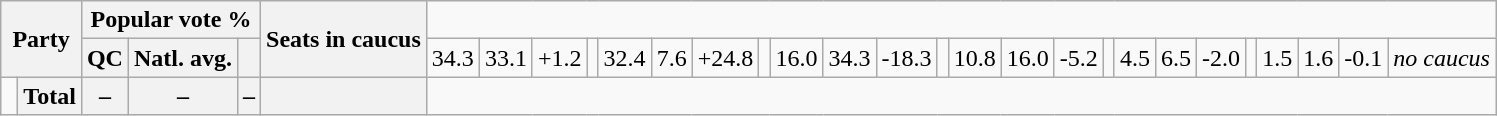<table class=wikitable style="text-align:right;">
<tr>
<th colspan=2 rowspan="2">Party</th>
<th colspan=3>Popular vote %</th>
<th rowspan=2>Seats in caucus</th>
</tr>
<tr>
<th>QC</th>
<th>Natl. avg.</th>
<th><br></th>
<td>34.3</td>
<td>33.1</td>
<td>+1.2</td>
<td><br></td>
<td>32.4</td>
<td>7.6</td>
<td>+24.8</td>
<td><br></td>
<td>16.0</td>
<td>34.3</td>
<td>-18.3</td>
<td><br></td>
<td>10.8</td>
<td>16.0</td>
<td>-5.2</td>
<td><br></td>
<td>4.5</td>
<td>6.5</td>
<td>-2.0</td>
<td><br></td>
<td>1.5</td>
<td>1.6</td>
<td>-0.1</td>
<td style="text-align:center;"><em>no caucus</em></td>
</tr>
<tr>
<td> </td>
<th style="text-align:left;"><strong>Total</strong></th>
<th>–</th>
<th>–</th>
<th>–</th>
<th></th>
</tr>
</table>
